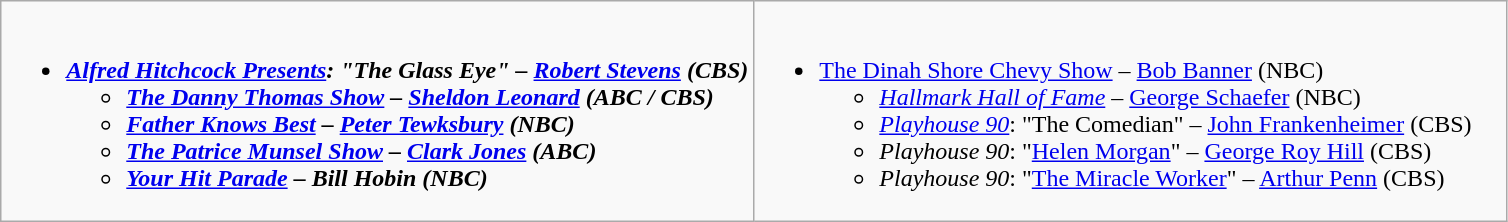<table class="wikitable">
<tr>
<td style="vertical-align:top;" width="50%"><br><ul><li><strong><em><a href='#'>Alfred Hitchcock Presents</a><em>: "The Glass Eye" – <a href='#'>Robert Stevens</a> (CBS)<strong><ul><li></em><a href='#'>The Danny Thomas Show</a><em> – <a href='#'>Sheldon Leonard</a> (ABC / CBS)</li><li></em><a href='#'>Father Knows Best</a><em> – <a href='#'>Peter Tewksbury</a> (NBC)</li><li></em><a href='#'>The Patrice Munsel Show</a><em> – <a href='#'>Clark Jones</a> (ABC)</li><li></em><a href='#'>Your Hit Parade</a><em> – Bill Hobin (NBC)</li></ul></li></ul></td>
<td style="vertical-align:top;" width="50%"><br><ul><li></em></strong><a href='#'>The Dinah Shore Chevy Show</a></em> – <a href='#'>Bob Banner</a> (NBC)</strong><ul><li><em><a href='#'>Hallmark Hall of Fame</a></em> – <a href='#'>George Schaefer</a> (NBC)</li><li><em><a href='#'>Playhouse 90</a></em>: "The Comedian" – <a href='#'>John Frankenheimer</a>  (CBS)</li><li><em>Playhouse 90</em>: "<a href='#'>Helen Morgan</a>" – <a href='#'>George Roy Hill</a> (CBS)</li><li><em>Playhouse 90</em>: "<a href='#'>The Miracle Worker</a>" – <a href='#'>Arthur Penn</a> (CBS)</li></ul></li></ul></td>
</tr>
</table>
